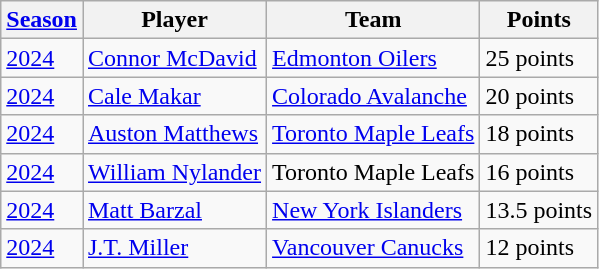<table class="wikitable sortable">
<tr>
<th><a href='#'>Season</a></th>
<th>Player</th>
<th>Team</th>
<th>Points</th>
</tr>
<tr>
<td><a href='#'>2024</a></td>
<td><a href='#'>Connor McDavid</a></td>
<td><a href='#'>Edmonton Oilers</a></td>
<td>25 points</td>
</tr>
<tr>
<td><a href='#'>2024</a></td>
<td><a href='#'>Cale Makar</a></td>
<td><a href='#'>Colorado Avalanche</a></td>
<td>20 points</td>
</tr>
<tr>
<td><a href='#'>2024</a></td>
<td><a href='#'>Auston Matthews</a></td>
<td><a href='#'>Toronto Maple Leafs</a></td>
<td>18 points</td>
</tr>
<tr>
<td><a href='#'>2024</a></td>
<td><a href='#'>William Nylander</a></td>
<td>Toronto Maple Leafs</td>
<td>16 points</td>
</tr>
<tr>
<td><a href='#'>2024</a></td>
<td><a href='#'>Matt Barzal</a></td>
<td><a href='#'>New York Islanders</a></td>
<td>13.5 points</td>
</tr>
<tr>
<td><a href='#'>2024</a></td>
<td><a href='#'>J.T. Miller</a></td>
<td><a href='#'>Vancouver Canucks</a></td>
<td>12 points</td>
</tr>
</table>
